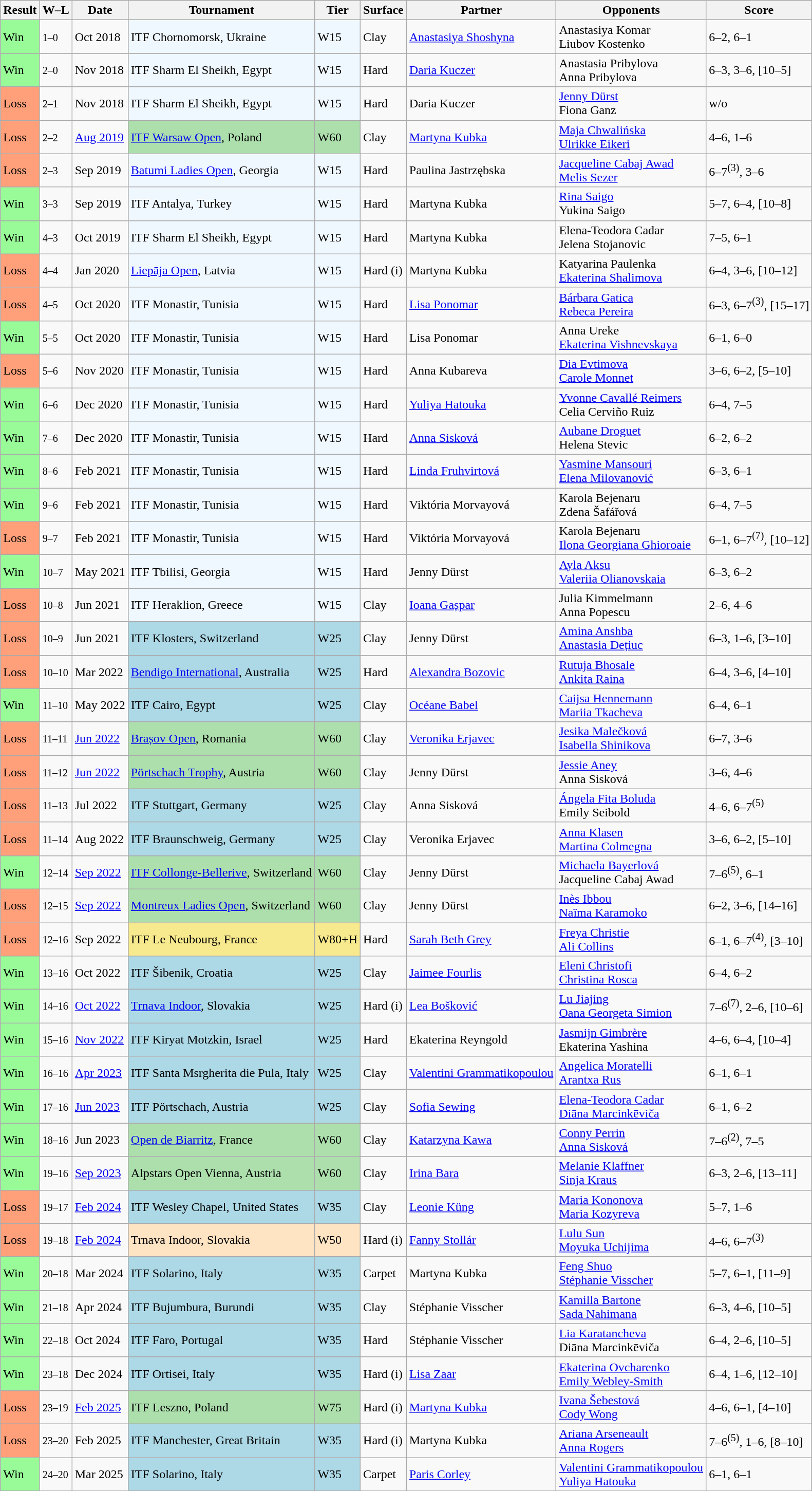<table class="sortable wikitable">
<tr>
<th>Result</th>
<th class="unsortable">W–L</th>
<th>Date</th>
<th>Tournament</th>
<th>Tier</th>
<th>Surface</th>
<th>Partner</th>
<th>Opponents</th>
<th class="unsortable">Score</th>
</tr>
<tr>
<td style="background:#98fb98;">Win</td>
<td><small>1–0</small></td>
<td>Oct 2018</td>
<td style="background:#f0f8ff;">ITF Chornomorsk, Ukraine</td>
<td style="background:#f0f8ff;">W15</td>
<td>Clay</td>
<td> <a href='#'>Anastasiya Shoshyna</a></td>
<td> Anastasiya Komar <br>  Liubov Kostenko</td>
<td>6–2, 6–1</td>
</tr>
<tr>
<td style="background:#98fb98;">Win</td>
<td><small>2–0</small></td>
<td>Nov 2018</td>
<td style="background:#f0f8ff;">ITF Sharm El Sheikh, Egypt</td>
<td style="background:#f0f8ff;">W15</td>
<td>Hard</td>
<td> <a href='#'>Daria Kuczer</a></td>
<td> Anastasia Pribylova <br>  Anna Pribylova</td>
<td>6–3, 3–6, [10–5]</td>
</tr>
<tr>
<td style="background:#ffa07a">Loss</td>
<td><small>2–1</small></td>
<td>Nov 2018</td>
<td style="background:#f0f8ff;">ITF Sharm El Sheikh, Egypt</td>
<td style="background:#f0f8ff;">W15</td>
<td>Hard</td>
<td> Daria Kuczer</td>
<td> <a href='#'>Jenny Dürst</a> <br>  Fiona Ganz</td>
<td>w/o</td>
</tr>
<tr>
<td style="background:#ffa07a">Loss</td>
<td><small>2–2</small></td>
<td><a href='#'>Aug 2019</a></td>
<td style="background:#addfad;"><a href='#'>ITF Warsaw Open</a>, Poland</td>
<td style="background:#addfad;">W60</td>
<td>Clay</td>
<td> <a href='#'>Martyna Kubka</a></td>
<td> <a href='#'>Maja Chwalińska</a> <br>  <a href='#'>Ulrikke Eikeri</a></td>
<td>4–6, 1–6</td>
</tr>
<tr>
<td style="background:#ffa07a">Loss</td>
<td><small>2–3</small></td>
<td>Sep 2019</td>
<td style="background:#f0f8ff;"><a href='#'>Batumi Ladies Open</a>, Georgia</td>
<td style="background:#f0f8ff;">W15</td>
<td>Hard</td>
<td> Paulina Jastrzębska</td>
<td> <a href='#'>Jacqueline Cabaj Awad</a> <br>  <a href='#'>Melis Sezer</a></td>
<td>6–7<sup>(3)</sup>, 3–6</td>
</tr>
<tr>
<td style="background:#98fb98;">Win</td>
<td><small>3–3</small></td>
<td>Sep 2019</td>
<td style="background:#f0f8ff;">ITF Antalya, Turkey</td>
<td style="background:#f0f8ff;">W15</td>
<td>Hard</td>
<td> Martyna Kubka</td>
<td> <a href='#'>Rina Saigo</a> <br>  Yukina Saigo</td>
<td>5–7, 6–4, [10–8]</td>
</tr>
<tr>
<td style="background:#98fb98;">Win</td>
<td><small>4–3</small></td>
<td>Oct 2019</td>
<td style="background:#f0f8ff;">ITF Sharm El Sheikh, Egypt</td>
<td style="background:#f0f8ff;">W15</td>
<td>Hard</td>
<td> Martyna Kubka</td>
<td> Elena-Teodora Cadar <br>  Jelena Stojanovic</td>
<td>7–5, 6–1</td>
</tr>
<tr>
<td style="background:#ffa07a">Loss</td>
<td><small>4–4</small></td>
<td>Jan 2020</td>
<td style="background:#f0f8ff;"><a href='#'>Liepāja Open</a>, Latvia</td>
<td style="background:#f0f8ff;">W15</td>
<td>Hard (i)</td>
<td> Martyna Kubka</td>
<td> Katyarina Paulenka <br>  <a href='#'>Ekaterina Shalimova</a></td>
<td>6–4, 3–6, [10–12]</td>
</tr>
<tr>
<td style="background:#ffa07a">Loss</td>
<td><small>4–5</small></td>
<td>Oct 2020</td>
<td style="background:#f0f8ff;">ITF Monastir, Tunisia</td>
<td style="background:#f0f8ff;">W15</td>
<td>Hard</td>
<td> <a href='#'>Lisa Ponomar</a></td>
<td> <a href='#'>Bárbara Gatica</a> <br>  <a href='#'>Rebeca Pereira</a></td>
<td>6–3, 6–7<sup>(3)</sup>, [15–17]</td>
</tr>
<tr>
<td style="background:#98fb98;">Win</td>
<td><small>5–5</small></td>
<td>Oct 2020</td>
<td style="background:#f0f8ff;">ITF Monastir, Tunisia</td>
<td style="background:#f0f8ff;">W15</td>
<td>Hard</td>
<td> Lisa Ponomar</td>
<td> Anna Ureke <br>  <a href='#'>Ekaterina Vishnevskaya</a></td>
<td>6–1, 6–0</td>
</tr>
<tr>
<td style="background:#ffa07a">Loss</td>
<td><small>5–6</small></td>
<td>Nov 2020</td>
<td style="background:#f0f8ff;">ITF Monastir, Tunisia</td>
<td style="background:#f0f8ff;">W15</td>
<td>Hard</td>
<td> Anna Kubareva</td>
<td> <a href='#'>Dia Evtimova</a> <br>  <a href='#'>Carole Monnet</a></td>
<td>3–6, 6–2, [5–10]</td>
</tr>
<tr>
<td style="background:#98fb98;">Win</td>
<td><small>6–6</small></td>
<td>Dec 2020</td>
<td style="background:#f0f8ff;">ITF Monastir, Tunisia</td>
<td style="background:#f0f8ff;">W15</td>
<td>Hard</td>
<td> <a href='#'>Yuliya Hatouka</a></td>
<td> <a href='#'>Yvonne Cavallé Reimers</a> <br>  Celia Cerviño Ruiz</td>
<td>6–4, 7–5</td>
</tr>
<tr>
<td style="background:#98fb98;">Win</td>
<td><small>7–6</small></td>
<td>Dec 2020</td>
<td style="background:#f0f8ff;">ITF Monastir, Tunisia</td>
<td style="background:#f0f8ff;">W15</td>
<td>Hard</td>
<td> <a href='#'>Anna Sisková</a></td>
<td> <a href='#'>Aubane Droguet</a> <br>  Helena Stevic</td>
<td>6–2, 6–2</td>
</tr>
<tr>
<td style="background:#98fb98;">Win</td>
<td><small>8–6</small></td>
<td>Feb 2021</td>
<td style="background:#f0f8ff;">ITF Monastir, Tunisia</td>
<td style="background:#f0f8ff;">W15</td>
<td>Hard</td>
<td> <a href='#'>Linda Fruhvirtová</a></td>
<td> <a href='#'>Yasmine Mansouri</a> <br>  <a href='#'>Elena Milovanović</a></td>
<td>6–3, 6–1</td>
</tr>
<tr>
<td style="background:#98fb98;">Win</td>
<td><small>9–6</small></td>
<td>Feb 2021</td>
<td style="background:#f0f8ff;">ITF Monastir, Tunisia</td>
<td style="background:#f0f8ff;">W15</td>
<td>Hard</td>
<td> Viktória Morvayová</td>
<td> Karola Bejenaru <br>  Zdena Šafářová</td>
<td>6–4, 7–5</td>
</tr>
<tr>
<td style="background:#ffa07a">Loss</td>
<td><small>9–7</small></td>
<td>Feb 2021</td>
<td style="background:#f0f8ff;">ITF Monastir, Tunisia</td>
<td style="background:#f0f8ff;">W15</td>
<td>Hard</td>
<td> Viktória Morvayová</td>
<td> Karola Bejenaru <br>  <a href='#'>Ilona Georgiana Ghioroaie</a></td>
<td>6–1, 6–7<sup>(7)</sup>, [10–12]</td>
</tr>
<tr>
<td style="background:#98fb98;">Win</td>
<td><small>10–7</small></td>
<td>May 2021</td>
<td style="background:#f0f8ff;">ITF Tbilisi, Georgia</td>
<td style="background:#f0f8ff;">W15</td>
<td>Hard</td>
<td> Jenny Dürst</td>
<td> <a href='#'>Ayla Aksu</a> <br>  <a href='#'>Valeriia Olianovskaia</a></td>
<td>6–3, 6–2</td>
</tr>
<tr>
<td style="background:#ffa07a">Loss</td>
<td><small>10–8</small></td>
<td>Jun 2021</td>
<td style="background:#f0f8ff;">ITF Heraklion, Greece</td>
<td style="background:#f0f8ff;">W15</td>
<td>Clay</td>
<td> <a href='#'>Ioana Gașpar</a></td>
<td> Julia Kimmelmann <br>  Anna Popescu</td>
<td>2–6, 4–6</td>
</tr>
<tr>
<td style="background:#ffa07a">Loss</td>
<td><small>10–9</small></td>
<td>Jun 2021</td>
<td style="background:lightblue">ITF Klosters, Switzerland</td>
<td style="background:lightblue">W25</td>
<td>Clay</td>
<td> Jenny Dürst</td>
<td> <a href='#'>Amina Anshba</a> <br>  <a href='#'>Anastasia Dețiuc</a></td>
<td>6–3, 1–6, [3–10]</td>
</tr>
<tr>
<td style="background:#ffa07a;">Loss</td>
<td><small>10–10</small></td>
<td>Mar 2022</td>
<td style="background:lightblue;"><a href='#'>Bendigo International</a>, Australia</td>
<td style="background:lightblue;">W25</td>
<td>Hard</td>
<td> <a href='#'>Alexandra Bozovic</a></td>
<td> <a href='#'>Rutuja Bhosale</a> <br>  <a href='#'>Ankita Raina</a></td>
<td>6–4, 3–6, [4–10]</td>
</tr>
<tr>
<td bgcolor=98FB98>Win</td>
<td><small>11–10</small></td>
<td>May 2022</td>
<td style="background:lightblue;">ITF Cairo, Egypt</td>
<td style="background:lightblue;">W25</td>
<td>Clay</td>
<td> <a href='#'>Océane Babel</a></td>
<td> <a href='#'>Caijsa Hennemann</a> <br>  <a href='#'>Mariia Tkacheva</a></td>
<td>6–4, 6–1</td>
</tr>
<tr>
<td style="background:#ffa07a;">Loss</td>
<td><small>11–11</small></td>
<td><a href='#'>Jun 2022</a></td>
<td style="background:#addfad;"><a href='#'>Brașov Open</a>, Romania</td>
<td style="background:#addfad;">W60</td>
<td>Clay</td>
<td> <a href='#'>Veronika Erjavec</a></td>
<td> <a href='#'>Jesika Malečková</a> <br>  <a href='#'>Isabella Shinikova</a></td>
<td>6–7, 3–6</td>
</tr>
<tr>
<td style="background:#ffa07a;">Loss</td>
<td><small>11–12</small></td>
<td><a href='#'>Jun 2022</a></td>
<td style="background:#addfad;"><a href='#'>Pörtschach Trophy</a>, Austria</td>
<td style="background:#addfad;">W60</td>
<td>Clay</td>
<td> Jenny Dürst</td>
<td> <a href='#'>Jessie Aney</a> <br>  Anna Sisková</td>
<td>3–6, 4–6</td>
</tr>
<tr>
<td style="background:#ffa07a;">Loss</td>
<td><small>11–13</small></td>
<td>Jul 2022</td>
<td style="background:lightblue;">ITF Stuttgart, Germany</td>
<td style="background:lightblue;">W25</td>
<td>Clay</td>
<td> Anna Sisková</td>
<td> <a href='#'>Ángela Fita Boluda</a> <br>  Emily Seibold</td>
<td>4–6, 6–7<sup>(5)</sup></td>
</tr>
<tr>
<td style="background:#ffa07a;">Loss</td>
<td><small>11–14</small></td>
<td>Aug 2022</td>
<td style="background:lightblue;">ITF Braunschweig, Germany</td>
<td style="background:lightblue;">W25</td>
<td>Clay</td>
<td> Veronika Erjavec</td>
<td> <a href='#'>Anna Klasen</a> <br>  <a href='#'>Martina Colmegna</a></td>
<td>3–6, 6–2, [5–10]</td>
</tr>
<tr>
<td style="background:#98fb98;">Win</td>
<td><small>12–14</small></td>
<td><a href='#'>Sep 2022</a></td>
<td style="background:#addfad;"><a href='#'>ITF Collonge-Bellerive</a>, Switzerland</td>
<td style="background:#addfad;">W60</td>
<td>Clay</td>
<td> Jenny Dürst</td>
<td> <a href='#'>Michaela Bayerlová</a> <br>  Jacqueline Cabaj Awad</td>
<td>7–6<sup>(5)</sup>, 6–1</td>
</tr>
<tr>
<td style="background:#ffa07a;">Loss</td>
<td><small>12–15</small></td>
<td><a href='#'>Sep 2022</a></td>
<td style="background:#addfad;"><a href='#'>Montreux Ladies Open</a>, Switzerland</td>
<td style="background:#addfad;">W60</td>
<td>Clay</td>
<td> Jenny Dürst</td>
<td> <a href='#'>Inès Ibbou</a> <br>  <a href='#'>Naïma Karamoko</a></td>
<td>6–2, 3–6, [14–16]</td>
</tr>
<tr>
<td style="background:#ffa07a;">Loss</td>
<td><small>12–16</small></td>
<td>Sep 2022</td>
<td style="background:#f7e98e;">ITF Le Neubourg, France</td>
<td style="background:#f7e98e;">W80+H</td>
<td>Hard</td>
<td> <a href='#'>Sarah Beth Grey</a></td>
<td> <a href='#'>Freya Christie</a> <br>  <a href='#'>Ali Collins</a></td>
<td>6–1, 6–7<sup>(4)</sup>, [3–10]</td>
</tr>
<tr>
<td style="background:#98fb98;">Win</td>
<td><small>13–16</small></td>
<td>Oct 2022</td>
<td style="background:lightblue;">ITF Šibenik, Croatia</td>
<td style="background:lightblue;">W25</td>
<td>Clay</td>
<td> <a href='#'>Jaimee Fourlis</a></td>
<td> <a href='#'>Eleni Christofi</a> <br>  <a href='#'>Christina Rosca</a></td>
<td>6–4, 6–2</td>
</tr>
<tr>
<td style="background:#98FB98;">Win</td>
<td><small>14–16</small></td>
<td><a href='#'>Oct 2022</a></td>
<td style="background:lightblue;"><a href='#'>Trnava Indoor</a>, Slovakia</td>
<td style="background:lightblue;">W25</td>
<td>Hard (i)</td>
<td> <a href='#'>Lea Bošković</a></td>
<td> <a href='#'>Lu Jiajing</a> <br>  <a href='#'>Oana Georgeta Simion</a></td>
<td>7–6<sup>(7)</sup>, 2–6, [10–6]</td>
</tr>
<tr>
<td style="background:#98FB98;">Win</td>
<td><small>15–16</small></td>
<td><a href='#'>Nov 2022</a></td>
<td style="background:lightblue;">ITF Kiryat Motzkin, Israel</td>
<td style="background:lightblue;">W25</td>
<td>Hard</td>
<td> Ekaterina Reyngold</td>
<td> <a href='#'>Jasmijn Gimbrère</a> <br>  Ekaterina Yashina</td>
<td>4–6, 6–4, [10–4]</td>
</tr>
<tr>
<td style="background:#98FB98;">Win</td>
<td><small>16–16</small></td>
<td><a href='#'>Apr 2023</a></td>
<td style="background:lightblue;">ITF Santa Msrgherita die Pula, Italy</td>
<td style="background:lightblue;">W25</td>
<td>Clay</td>
<td> <a href='#'>Valentini Grammatikopoulou</a></td>
<td> <a href='#'>Angelica Moratelli</a> <br>  <a href='#'>Arantxa Rus</a></td>
<td>6–1, 6–1</td>
</tr>
<tr>
<td style="background:#98FB98;">Win</td>
<td><small>17–16</small></td>
<td><a href='#'>Jun 2023</a></td>
<td style="background:lightblue;">ITF Pörtschach, Austria</td>
<td style="background:lightblue;">W25</td>
<td>Clay</td>
<td> <a href='#'>Sofia Sewing</a></td>
<td> <a href='#'>Elena-Teodora Cadar</a> <br>  <a href='#'>Diāna Marcinkēviča</a></td>
<td>6–1, 6–2</td>
</tr>
<tr>
<td style="background:#98FB98;">Win</td>
<td><small>18–16</small></td>
<td>Jun 2023</td>
<td style="background:#addfad;"><a href='#'>Open de Biarritz</a>, France</td>
<td style="background:#addfad;">W60</td>
<td>Clay</td>
<td> <a href='#'>Katarzyna Kawa</a></td>
<td> <a href='#'>Conny Perrin</a> <br>  <a href='#'>Anna Sisková</a></td>
<td>7–6<sup>(2)</sup>, 7–5</td>
</tr>
<tr>
<td style="background:#98FB98;">Win</td>
<td><small>19–16</small></td>
<td><a href='#'>Sep 2023</a></td>
<td style="background:#addfad;">Alpstars Open Vienna, Austria</td>
<td style="background:#addfad;">W60</td>
<td>Clay</td>
<td> <a href='#'>Irina Bara</a></td>
<td> <a href='#'>Melanie Klaffner</a> <br>  <a href='#'>Sinja Kraus</a></td>
<td>6–3, 2–6, [13–11]</td>
</tr>
<tr>
<td style="background:#ffa07a;">Loss</td>
<td><small>19–17</small></td>
<td><a href='#'>Feb 2024</a></td>
<td style="background:lightblue;">ITF Wesley Chapel, United States</td>
<td style="background:lightblue;">W35</td>
<td>Clay</td>
<td> <a href='#'>Leonie Küng</a></td>
<td> <a href='#'>Maria Kononova</a> <br>  <a href='#'>Maria Kozyreva</a></td>
<td>5–7, 1–6</td>
</tr>
<tr>
<td style="background:#ffa07a;">Loss</td>
<td><small>19–18</small></td>
<td><a href='#'>Feb 2024</a></td>
<td style="background:#ffe4c4;">Trnava Indoor, Slovakia</td>
<td style="background:#ffe4c4;">W50</td>
<td>Hard (i)</td>
<td> <a href='#'>Fanny Stollár</a></td>
<td> <a href='#'>Lulu Sun</a> <br>  <a href='#'>Moyuka Uchijima</a></td>
<td>4–6, 6–7<sup>(3)</sup></td>
</tr>
<tr>
<td style="background:#98fb98;">Win</td>
<td><small>20–18</small></td>
<td>Mar 2024</td>
<td style="background:lightblue;">ITF Solarino, Italy</td>
<td style="background:lightblue;">W35</td>
<td>Carpet</td>
<td> Martyna Kubka</td>
<td> <a href='#'>Feng Shuo</a> <br>  <a href='#'>Stéphanie Visscher</a></td>
<td>5–7, 6–1, [11–9]</td>
</tr>
<tr>
<td style="background:#98fb98;">Win</td>
<td><small>21–18</small></td>
<td>Apr 2024</td>
<td style="background:lightblue;">ITF Bujumbura, Burundi</td>
<td style="background:lightblue;">W35</td>
<td>Clay</td>
<td> Stéphanie Visscher</td>
<td> <a href='#'>Kamilla Bartone</a> <br>  <a href='#'>Sada Nahimana</a></td>
<td>6–3, 4–6, [10–5]</td>
</tr>
<tr>
<td style="background:#98fb98;">Win</td>
<td><small>22–18</small></td>
<td>Oct 2024</td>
<td style="background:lightblue;">ITF Faro, Portugal</td>
<td style="background:lightblue;">W35</td>
<td>Hard</td>
<td> Stéphanie Visscher</td>
<td> <a href='#'>Lia Karatancheva</a> <br>  Diāna Marcinkēviča</td>
<td>6–4, 2–6, [10–5]</td>
</tr>
<tr>
<td style="background:#98fb98;">Win</td>
<td><small>23–18</small></td>
<td>Dec 2024</td>
<td style="background:lightblue;">ITF Ortisei, Italy</td>
<td style="background:lightblue;">W35</td>
<td>Hard (i)</td>
<td> <a href='#'>Lisa Zaar</a></td>
<td> <a href='#'>Ekaterina Ovcharenko</a> <br>  <a href='#'>Emily Webley-Smith</a></td>
<td>6–4, 1–6, [12–10]</td>
</tr>
<tr>
<td style="background:#ffa07a;">Loss</td>
<td><small>23–19</small></td>
<td><a href='#'>Feb 2025</a></td>
<td style="background:#addfad;">ITF Leszno, Poland</td>
<td style="background:#addfad;">W75</td>
<td>Hard (i)</td>
<td> <a href='#'>Martyna Kubka</a></td>
<td> <a href='#'>Ivana Šebestová</a> <br>  <a href='#'>Cody Wong</a></td>
<td>4–6, 6–1, [4–10]</td>
</tr>
<tr>
<td style="background:#ffa07a">Loss</td>
<td><small>23–20</small></td>
<td>Feb 2025</td>
<td style="background:lightblue">ITF Manchester, Great Britain</td>
<td style="background:lightblue">W35</td>
<td>Hard (i)</td>
<td> Martyna Kubka</td>
<td> <a href='#'>Ariana Arseneault</a> <br>  <a href='#'>Anna Rogers</a></td>
<td>7–6<sup>(5)</sup>, 1–6, [8–10]</td>
</tr>
<tr>
<td style="background:#98fb98;">Win</td>
<td><small>24–20</small></td>
<td>Mar 2025</td>
<td style="background:lightblue">ITF Solarino, Italy</td>
<td style="background:lightblue">W35</td>
<td>Carpet</td>
<td> <a href='#'>Paris Corley</a></td>
<td> <a href='#'>Valentini Grammatikopoulou</a> <br>  <a href='#'>Yuliya Hatouka</a></td>
<td>6–1, 6–1</td>
</tr>
</table>
